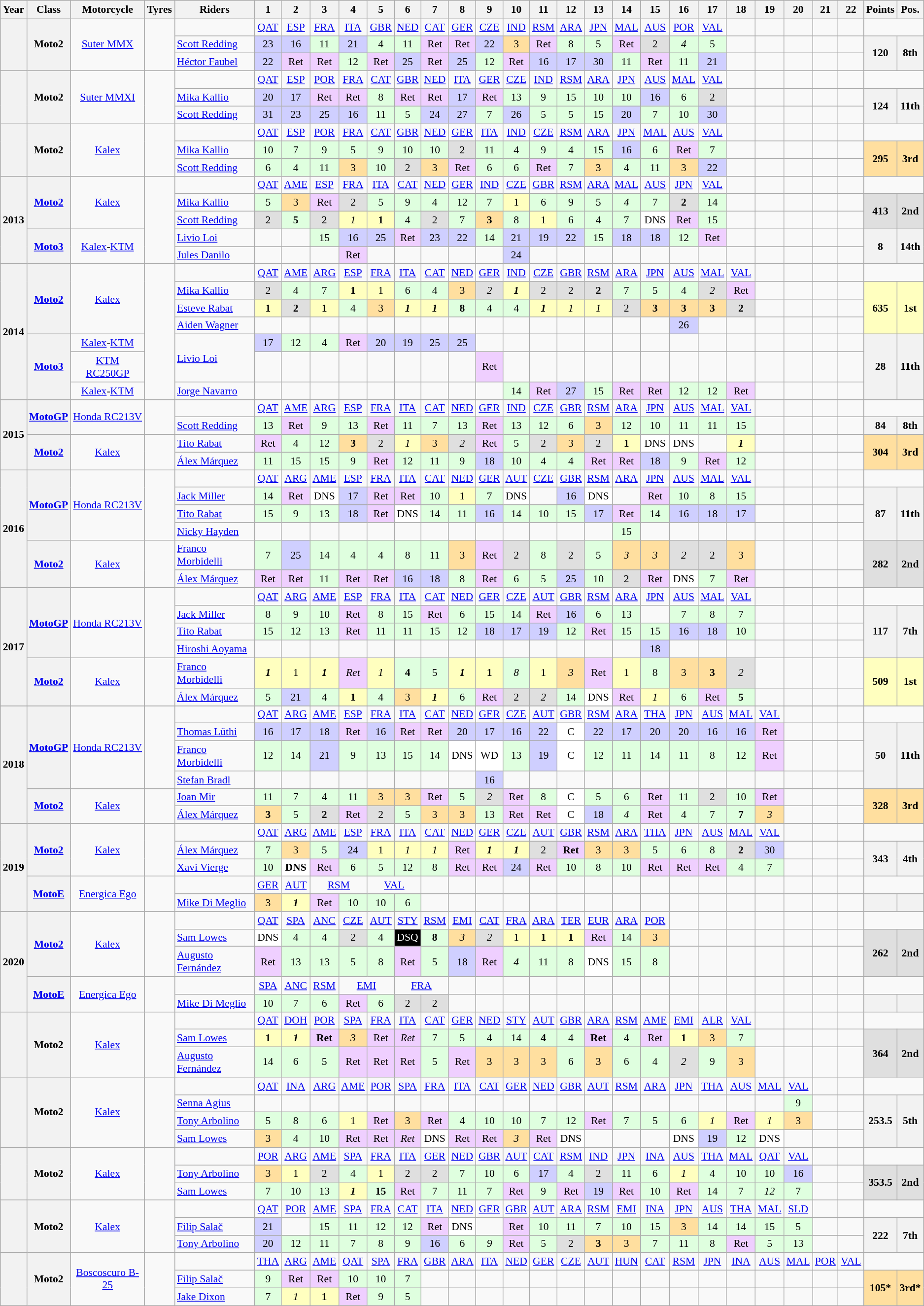<table class="wikitable" style="text-align:center; font-size:90%;">
<tr>
<th scope="col">Year</th>
<th scope="col">Class</th>
<th scope="col">Motorcycle</th>
<th scope="col">Tyres</th>
<th scope="col">Riders</th>
<th scope="col">1</th>
<th scope="col">2</th>
<th scope="col">3</th>
<th scope="col">4</th>
<th scope="col">5</th>
<th scope="col">6</th>
<th scope="col">7</th>
<th scope="col">8</th>
<th scope="col">9</th>
<th scope="col">10</th>
<th scope="col">11</th>
<th scope="col">12</th>
<th scope="col">13</th>
<th scope="col">14</th>
<th scope="col">15</th>
<th scope="col">16</th>
<th scope="col">17</th>
<th scope="col">18</th>
<th scope="col">19</th>
<th scope="col">20</th>
<th scope="col">21</th>
<th scope="col">22</th>
<th scope="col">Points</th>
<th scope="col">Pos.</th>
</tr>
<tr>
<th scope="row" rowspan="3"></th>
<th rowspan="3">Moto2</th>
<td rowspan="3"><a href='#'>Suter MMX</a></td>
<td rowspan="3"></td>
<td></td>
<td><a href='#'>QAT</a></td>
<td><a href='#'>ESP</a></td>
<td><a href='#'>FRA</a></td>
<td><a href='#'>ITA</a></td>
<td><a href='#'>GBR</a></td>
<td><a href='#'>NED</a></td>
<td><a href='#'>CAT</a></td>
<td><a href='#'>GER</a></td>
<td><a href='#'>CZE</a></td>
<td><a href='#'>IND</a></td>
<td><a href='#'>RSM</a></td>
<td><a href='#'>ARA</a></td>
<td><a href='#'>JPN</a></td>
<td><a href='#'>MAL</a></td>
<td><a href='#'>AUS</a></td>
<td><a href='#'>POR</a></td>
<td><a href='#'>VAL</a></td>
<td></td>
<td></td>
<td></td>
<td></td>
<td></td>
<td colspan="2"></td>
</tr>
<tr>
<td style="text-align:left;"> <a href='#'>Scott Redding</a></td>
<td style="background:#CFCFFF;">23</td>
<td style="background:#CFCFFF;">16</td>
<td style="background:#DFFFDF;">11</td>
<td style="background:#CFCFFF;">21</td>
<td style="background:#DFFFDF;">4</td>
<td style="background:#DFFFDF;">11</td>
<td style="background:#EFCFFF;">Ret</td>
<td style="background:#EFCFFF;">Ret</td>
<td style="background:#CFCFFF;">22</td>
<td style="background:#FFDF9F;">3</td>
<td style="background:#EFCFFF;">Ret</td>
<td style="background:#DFFFDF;">8</td>
<td style="background:#DFFFDF;">5</td>
<td style="background:#EFCFFF;">Ret</td>
<td style="background:#DFDFDF;">2</td>
<td style="background:#DFFFDF;"><em>4</em></td>
<td style="background:#DFFFDF;">5</td>
<td></td>
<td></td>
<td></td>
<td></td>
<td></td>
<th rowspan="2">120</th>
<th rowspan="2">8th</th>
</tr>
<tr>
<td style="text-align:left;"> <a href='#'>Héctor Faubel</a></td>
<td style="background:#CFCFFF;">22</td>
<td style="background:#EFCFFF;">Ret</td>
<td style="background:#EFCFFF;">Ret</td>
<td style="background:#DFFFDF;">12</td>
<td style="background:#EFCFFF;">Ret</td>
<td style="background:#CFCFFF;">25</td>
<td style="background:#EFCFFF;">Ret</td>
<td style="background:#CFCFFF;">25</td>
<td style="background:#DFFFDF;">12</td>
<td style="background:#EFCFFF;">Ret</td>
<td style="background:#CFCFFF;">16</td>
<td style="background:#CFCFFF;">17</td>
<td style="background:#CFCFFF;">30</td>
<td style="background:#DFFFDF;">11</td>
<td style="background:#EFCFFF;">Ret</td>
<td style="background:#DFFFDF;">11</td>
<td style="background:#CFCFFF;">21</td>
<td></td>
<td></td>
<td></td>
<td></td>
<td></td>
</tr>
<tr>
<th scope="row" rowspan="3"></th>
<th rowspan="3">Moto2</th>
<td rowspan="3"><a href='#'>Suter MMXI</a></td>
<td rowspan="3"></td>
<td></td>
<td><a href='#'>QAT</a></td>
<td><a href='#'>ESP</a></td>
<td><a href='#'>POR</a></td>
<td><a href='#'>FRA</a></td>
<td><a href='#'>CAT</a></td>
<td><a href='#'>GBR</a></td>
<td><a href='#'>NED</a></td>
<td><a href='#'>ITA</a></td>
<td><a href='#'>GER</a></td>
<td><a href='#'>CZE</a></td>
<td><a href='#'>IND</a></td>
<td><a href='#'>RSM</a></td>
<td><a href='#'>ARA</a></td>
<td><a href='#'>JPN</a></td>
<td><a href='#'>AUS</a></td>
<td><a href='#'>MAL</a></td>
<td><a href='#'>VAL</a></td>
<td></td>
<td></td>
<td></td>
<td></td>
<td></td>
<td colspan="2"></td>
</tr>
<tr>
<td style="text-align:left;"> <a href='#'>Mika Kallio</a></td>
<td style="background:#cfcfff;">20</td>
<td style="background:#cfcfff;">17</td>
<td style="background:#efcfff;">Ret</td>
<td style="background:#efcfff;">Ret</td>
<td style="background:#dfffdf;">8</td>
<td style="background:#efcfff;">Ret</td>
<td style="background:#efcfff;">Ret</td>
<td style="background:#cfcfff;">17</td>
<td style="background:#efcfff;">Ret</td>
<td style="background:#dfffdf;">13</td>
<td style="background:#dfffdf;">9</td>
<td style="background:#dfffdf;">15</td>
<td style="background:#dfffdf;">10</td>
<td style="background:#dfffdf;">10</td>
<td style="background:#cfcfff;">16</td>
<td style="background:#dfffdf;">6</td>
<td style="background:#dfdfdf;">2</td>
<td></td>
<td></td>
<td></td>
<td></td>
<td></td>
<th rowspan="2">124</th>
<th rowspan="2">11th</th>
</tr>
<tr>
<td style="text-align:left;"> <a href='#'>Scott Redding</a></td>
<td style="background:#cfcfff;">31</td>
<td style="background:#cfcfff;">23</td>
<td style="background:#cfcfff;">25</td>
<td style="background:#cfcfff;">16</td>
<td style="background:#dfffdf;">11</td>
<td style="background:#dfffdf;">5</td>
<td style="background:#cfcfff;">24</td>
<td style="background:#cfcfff;">27</td>
<td style="background:#dfffdf;">7</td>
<td style="background:#cfcfff;">26</td>
<td style="background:#dfffdf;">5</td>
<td style="background:#dfffdf;">5</td>
<td style="background:#dfffdf;">15</td>
<td style="background:#cfcfff;">20</td>
<td style="background:#dfffdf;">7</td>
<td style="background:#dfffdf;">10</td>
<td style="background:#cfcfff;">30</td>
<td></td>
<td></td>
<td></td>
<td></td>
<td></td>
</tr>
<tr>
<th scope="row" rowspan="3"></th>
<th rowspan="3">Moto2</th>
<td rowspan="3"><a href='#'>Kalex</a></td>
<td rowspan="3"></td>
<td></td>
<td><a href='#'>QAT</a></td>
<td><a href='#'>ESP</a></td>
<td><a href='#'>POR</a></td>
<td><a href='#'>FRA</a></td>
<td><a href='#'>CAT</a></td>
<td><a href='#'>GBR</a></td>
<td><a href='#'>NED</a></td>
<td><a href='#'>GER</a></td>
<td><a href='#'>ITA</a></td>
<td><a href='#'>IND</a></td>
<td><a href='#'>CZE</a></td>
<td><a href='#'>RSM</a></td>
<td><a href='#'>ARA</a></td>
<td><a href='#'>JPN</a></td>
<td><a href='#'>MAL</a></td>
<td><a href='#'>AUS</a></td>
<td><a href='#'>VAL</a></td>
<td></td>
<td></td>
<td></td>
<td></td>
<td></td>
<td colspan="2"></td>
</tr>
<tr>
<td style="text-align:left;"> <a href='#'>Mika Kallio</a></td>
<td style="background:#dfffdf;">10</td>
<td style="background:#dfffdf;">7</td>
<td style="background:#dfffdf;">9</td>
<td style="background:#dfffdf;">5</td>
<td style="background:#dfffdf;">9</td>
<td style="background:#dfffdf;">10</td>
<td style="background:#dfffdf;">10</td>
<td style="background:#dfdfdf;">2</td>
<td style="background:#dfffdf;">11</td>
<td style="background:#dfffdf;">4</td>
<td style="background:#dfffdf;">9</td>
<td style="background:#dfffdf;">4</td>
<td style="background:#dfffdf;">15</td>
<td style="background:#cfcfff;">16</td>
<td style="background:#dfffdf;">6</td>
<td style="background:#efcfff;">Ret</td>
<td style="background:#dfffdf;">7</td>
<td></td>
<td></td>
<td></td>
<td></td>
<td></td>
<th style="background:#FFDF9F;" rowspan="2">295</th>
<th style="background:#FFDF9F;" rowspan="2">3rd</th>
</tr>
<tr>
<td style="text-align:left;"> <a href='#'>Scott Redding</a></td>
<td style="background:#dfffdf;">6</td>
<td style="background:#dfffdf;">4</td>
<td style="background:#dfffdf;">11</td>
<td style="background:#ffdf9f;">3</td>
<td style="background:#dfffdf;">10</td>
<td style="background:#dfdfdf;">2</td>
<td style="background:#ffdf9f;">3</td>
<td style="background:#efcfff;">Ret</td>
<td style="background:#dfffdf;">6</td>
<td style="background:#dfffdf;">6</td>
<td style="background:#efcfff;">Ret</td>
<td style="background:#dfffdf;">7</td>
<td style="background:#ffdf9f;">3</td>
<td style="background:#dfffdf;">4</td>
<td style="background:#dfffdf;">11</td>
<td style="background:#ffdf9f;">3</td>
<td style="background:#cfcfff;">22</td>
<td></td>
<td></td>
<td></td>
<td></td>
<td></td>
</tr>
<tr>
<th scope="row" rowspan="5">2013</th>
<th rowspan="3"><a href='#'>Moto2</a></th>
<td rowspan="3"><a href='#'>Kalex</a></td>
<td rowspan="5"></td>
<td></td>
<td><a href='#'>QAT</a></td>
<td><a href='#'>AME</a></td>
<td><a href='#'>ESP</a></td>
<td><a href='#'>FRA</a></td>
<td><a href='#'>ITA</a></td>
<td><a href='#'>CAT</a></td>
<td><a href='#'>NED</a></td>
<td><a href='#'>GER</a></td>
<td><a href='#'>IND</a></td>
<td><a href='#'>CZE</a></td>
<td><a href='#'>GBR</a></td>
<td><a href='#'>RSM</a></td>
<td><a href='#'>ARA</a></td>
<td><a href='#'>MAL</a></td>
<td><a href='#'>AUS</a></td>
<td><a href='#'>JPN</a></td>
<td><a href='#'>VAL</a></td>
<td></td>
<td></td>
<td></td>
<td></td>
<td></td>
<td colspan="2"></td>
</tr>
<tr>
<td style="text-align:left;"> <a href='#'>Mika Kallio</a></td>
<td style="background:#dfffdf;">5</td>
<td style="background:#ffdf9f;">3</td>
<td style="background:#efcfff;">Ret</td>
<td style="background:#dfdfdf;">2</td>
<td style="background:#dfffdf;">5</td>
<td style="background:#dfffdf;">9</td>
<td style="background:#dfffdf;">4</td>
<td style="background:#dfffdf;">12</td>
<td style="background:#dfffdf;">7</td>
<td style="background:#FFFFBF;">1</td>
<td style="background:#dfffdf;">6</td>
<td style="background:#dfffdf;">9</td>
<td style="background:#dfffdf;">5</td>
<td style="background:#dfffdf;"><em>4</em></td>
<td style="background:#dfffdf;">7</td>
<td style="background:#dfdfdf;"><strong>2</strong></td>
<td style="background:#dfffdf;">14</td>
<td></td>
<td></td>
<td></td>
<td></td>
<td></td>
<th style="background:#DFDFDF;" rowspan="2">413</th>
<th style="background:#DFDFDF;" rowspan="2">2nd</th>
</tr>
<tr>
<td style="text-align:left;"> <a href='#'>Scott Redding</a></td>
<td style="background:#dfdfdf;">2</td>
<td style="background:#dfffdf;"><strong>5</strong></td>
<td style="background:#dfdfdf;">2</td>
<td style="background:#FFFFBF;"><em>1</em></td>
<td style="background:#FFFFBF;"><strong>1</strong></td>
<td style="background:#dfffdf;">4</td>
<td style="background:#dfdfdf;">2</td>
<td style="background:#dfffdf;">7</td>
<td style="background:#ffdf9f;"><strong>3</strong></td>
<td style="background:#dfffdf;">8</td>
<td style="background:#FFFFBF;">1</td>
<td style="background:#dfffdf;">6</td>
<td style="background:#dfffdf;">4</td>
<td style="background:#dfffdf;">7</td>
<td style="background:#FFFFFF;">DNS</td>
<td style="background:#efcfff;">Ret</td>
<td style="background:#dfffdf;">15</td>
<td></td>
<td></td>
<td></td>
<td></td>
<td></td>
</tr>
<tr>
<th rowspan="2"><a href='#'>Moto3</a></th>
<td rowspan="2"><a href='#'>Kalex</a>-<a href='#'>KTM</a></td>
<td style="text-align:left;"> <a href='#'>Livio Loi</a></td>
<td></td>
<td></td>
<td style="background:#dfffdf;">15</td>
<td style="background:#cfcfff;">16</td>
<td style="background:#cfcfff;">25</td>
<td style="background:#efcfff;">Ret</td>
<td style="background:#cfcfff;">23</td>
<td style="background:#cfcfff;">22</td>
<td style="background:#dfffdf;">14</td>
<td style="background:#cfcfff;">21</td>
<td style="background:#cfcfff;">19</td>
<td style="background:#cfcfff;">22</td>
<td style="background:#dfffdf;">15</td>
<td style="background:#cfcfff;">18</td>
<td style="background:#cfcfff;">18</td>
<td style="background:#dfffdf;">12</td>
<td style="background:#efcfff;">Ret</td>
<td></td>
<td></td>
<td></td>
<td></td>
<td></td>
<th rowspan="2">8</th>
<th rowspan="2">14th</th>
</tr>
<tr>
<td style="text-align:left;"> <a href='#'>Jules Danilo</a></td>
<td></td>
<td></td>
<td></td>
<td style="background:#EFCFFF;">Ret</td>
<td></td>
<td></td>
<td></td>
<td></td>
<td></td>
<td style="background:#CFCFFF;">24</td>
<td></td>
<td></td>
<td></td>
<td></td>
<td></td>
<td></td>
<td></td>
<td></td>
<td></td>
<td></td>
<td></td>
<td></td>
</tr>
<tr>
<th scope="row" rowspan="7">2014</th>
<th rowspan="4"><a href='#'>Moto2</a></th>
<td rowspan="4"><a href='#'>Kalex</a></td>
<td rowspan="7"></td>
<td></td>
<td><a href='#'>QAT</a></td>
<td><a href='#'>AME</a></td>
<td><a href='#'>ARG</a></td>
<td><a href='#'>ESP</a></td>
<td><a href='#'>FRA</a></td>
<td><a href='#'>ITA</a></td>
<td><a href='#'>CAT</a></td>
<td><a href='#'>NED</a></td>
<td><a href='#'>GER</a></td>
<td><a href='#'>IND</a></td>
<td><a href='#'>CZE</a></td>
<td><a href='#'>GBR</a></td>
<td><a href='#'>RSM</a></td>
<td><a href='#'>ARA</a></td>
<td><a href='#'>JPN</a></td>
<td><a href='#'>AUS</a></td>
<td><a href='#'>MAL</a></td>
<td><a href='#'>VAL</a></td>
<td></td>
<td></td>
<td></td>
<td></td>
<td colspan="2"></td>
</tr>
<tr>
<td style="text-align:left;"> <a href='#'>Mika Kallio</a></td>
<td style="background:#dfdfdf;">2</td>
<td style="background:#dfffdf;">4</td>
<td style="background:#dfffdf;">7</td>
<td style="background:#ffffbf;"><strong>1</strong></td>
<td style="background:#ffffbf;">1</td>
<td style="background:#dfffdf;">6</td>
<td style="background:#dfffdf;">4</td>
<td style="background:#ffdf9f;">3</td>
<td style="background:#dfdfdf;"><em>2</em></td>
<td style="background:#ffffbf;"><strong><em>1</em></strong></td>
<td style="background:#dfdfdf;">2</td>
<td style="background:#dfdfdf;">2</td>
<td style="background:#dfdfdf;"><strong>2</strong></td>
<td style="background:#dfffdf;">7</td>
<td style="background:#dfffdf;">5</td>
<td style="background:#dfffdf;">4</td>
<td style="background:#dfdfdf;"><em>2</em></td>
<td style="background:#efcfff;">Ret</td>
<td></td>
<td></td>
<td></td>
<td></td>
<th style="background:#FFFFBF;" rowspan="3">635</th>
<th style="background:#FFFFBF;" rowspan="3">1st</th>
</tr>
<tr>
<td style="text-align:left;"> <a href='#'>Esteve Rabat</a></td>
<td style="background:#ffffbf;"><strong>1</strong></td>
<td style="background:#dfdfdf;"><strong>2</strong></td>
<td style="background:#ffffbf;"><strong>1</strong></td>
<td style="background:#dfffdf;">4</td>
<td style="background:#ffdf9f;">3</td>
<td style="background:#ffffbf;"><strong><em>1</em></strong></td>
<td style="background:#ffffbf;"><strong><em>1</em></strong></td>
<td style="background:#dfffdf;"><strong>8</strong></td>
<td style="background:#dfffdf;">4</td>
<td style="background:#dfffdf;">4</td>
<td style="background:#ffffbf;"><strong><em>1</em></strong></td>
<td style="background:#ffffbf;"><em>1</em></td>
<td style="background:#ffffbf;"><em>1</em></td>
<td style="background:#dfdfdf;">2</td>
<td style="background:#ffdf9f;"><strong>3</strong></td>
<td style="background:#ffdf9f;"><strong>3</strong></td>
<td style="background:#ffdf9f;"><strong>3</strong></td>
<td style="background:#dfdfdf;"><strong>2</strong></td>
<td></td>
<td></td>
<td></td>
<td></td>
</tr>
<tr>
<td style="text-align:left;"> <a href='#'>Aiden Wagner</a></td>
<td></td>
<td></td>
<td></td>
<td></td>
<td></td>
<td></td>
<td></td>
<td></td>
<td></td>
<td></td>
<td></td>
<td></td>
<td></td>
<td></td>
<td></td>
<td style="background:#CFCFFF;">26</td>
<td></td>
<td></td>
<td></td>
<td></td>
<td></td>
</tr>
<tr>
<th rowspan="3"><a href='#'>Moto3</a></th>
<td><a href='#'>Kalex</a>-<a href='#'>KTM</a></td>
<td style="text-align:left;" rowspan="2"> <a href='#'>Livio Loi</a></td>
<td style="background:#cfcfff;">17</td>
<td style="background:#dfffdf;">12</td>
<td style="background:#dfffdf;">4</td>
<td style="background:#efcfff;">Ret</td>
<td style="background:#cfcfff;">20</td>
<td style="background:#cfcfff;">19</td>
<td style="background:#cfcfff;">25</td>
<td style="background:#cfcfff;">25</td>
<td></td>
<td></td>
<td></td>
<td></td>
<td></td>
<td></td>
<td></td>
<td></td>
<td></td>
<td></td>
<td></td>
<td></td>
<td></td>
<td></td>
<th rowspan="3">28</th>
<th rowspan="3">11th</th>
</tr>
<tr>
<td><a href='#'>KTM RC250GP</a></td>
<td></td>
<td></td>
<td></td>
<td></td>
<td></td>
<td></td>
<td></td>
<td></td>
<td style="background:#EFCFFF;">Ret</td>
<td></td>
<td></td>
<td></td>
<td></td>
<td></td>
<td></td>
<td></td>
<td></td>
<td></td>
<td></td>
<td></td>
<td></td>
<td></td>
</tr>
<tr>
<td><a href='#'>Kalex</a>-<a href='#'>KTM</a></td>
<td style="text-align:left;"> <a href='#'>Jorge Navarro</a></td>
<td></td>
<td></td>
<td></td>
<td></td>
<td></td>
<td></td>
<td></td>
<td></td>
<td></td>
<td style="background:#dfffdf;">14</td>
<td style="background:#efcfff;">Ret</td>
<td style="background:#cfcfff;">27</td>
<td style="background:#dfffdf;">15</td>
<td style="background:#efcfff;">Ret</td>
<td style="background:#efcfff;">Ret</td>
<td style="background:#dfffdf;">12</td>
<td style="background:#dfffdf;">12</td>
<td style="background:#efcfff;">Ret</td>
<td></td>
<td></td>
<td></td>
<td></td>
</tr>
<tr>
<th scope="row" rowspan="4">2015</th>
<th rowspan="2"><a href='#'>MotoGP</a></th>
<td rowspan="2"><a href='#'>Honda RC213V</a></td>
<td rowspan="2"></td>
<td></td>
<td><a href='#'>QAT</a></td>
<td><a href='#'>AME</a></td>
<td><a href='#'>ARG</a></td>
<td><a href='#'>ESP</a></td>
<td><a href='#'>FRA</a></td>
<td><a href='#'>ITA</a></td>
<td><a href='#'>CAT</a></td>
<td><a href='#'>NED</a></td>
<td><a href='#'>GER</a></td>
<td><a href='#'>IND</a></td>
<td><a href='#'>CZE</a></td>
<td><a href='#'>GBR</a></td>
<td><a href='#'>RSM</a></td>
<td><a href='#'>ARA</a></td>
<td><a href='#'>JPN</a></td>
<td><a href='#'>AUS</a></td>
<td><a href='#'>MAL</a></td>
<td><a href='#'>VAL</a></td>
<td></td>
<td></td>
<td></td>
<td></td>
<td colspan="2"></td>
</tr>
<tr>
<td style="text-align:left;"> <a href='#'>Scott Redding</a></td>
<td style="background:#DFFFDF;">13</td>
<td style="background:#EFCFFF;">Ret</td>
<td style="background:#DFFFDF;">9</td>
<td style="background:#DFFFDF;">13</td>
<td style="background:#EFCFFF;">Ret</td>
<td style="background:#DFFFDF;">11</td>
<td style="background:#DFFFDF;">7</td>
<td style="background:#DFFFDF;">13</td>
<td style="background:#EFCFFF;">Ret</td>
<td style="background:#DFFFDF;">13</td>
<td style="background:#DFFFDF;">12</td>
<td style="background:#DFFFDF;">6</td>
<td style="background:#FFDF9F;">3</td>
<td style="background:#DFFFDF;">12</td>
<td style="background:#DFFFDF;">10</td>
<td style="background:#DFFFDF;">11</td>
<td style="background:#DFFFDF;">11</td>
<td style="background:#DFFFDF;">15</td>
<td></td>
<td></td>
<td></td>
<td></td>
<th>84</th>
<th>8th</th>
</tr>
<tr>
<th rowspan="2"><a href='#'>Moto2</a></th>
<td rowspan="2"><a href='#'>Kalex</a></td>
<td rowspan="2"></td>
<td style="text-align:left;"> <a href='#'>Tito Rabat</a></td>
<td style="background:#efcfff;">Ret</td>
<td style="background:#dfffdf;">4</td>
<td style="background:#dfffdf;">12</td>
<td style="background:#ffdf9f;"><strong>3</strong></td>
<td style="background:#dfdfdf;">2</td>
<td style="background:#ffffbf;"><em>1</em></td>
<td style="background:#ffdf9f;">3</td>
<td style="background:#dfdfdf;"><em>2</em></td>
<td style="background:#efcfff;">Ret</td>
<td style="background:#dfffdf;">5</td>
<td style="background:#dfdfdf;">2</td>
<td style="background:#ffdf9f;">3</td>
<td style="background:#dfdfdf;">2</td>
<td style="background:#ffffbf;"><strong>1</strong></td>
<td style="background:#ffffff;">DNS</td>
<td style="background:#ffffff;">DNS</td>
<td></td>
<td style="background:#ffffbf;"><strong><em>1</em></strong></td>
<td></td>
<td></td>
<td></td>
<td></td>
<th style="background:#FFDF9F;" rowspan="2">304</th>
<th style="background:#FFDF9F;" rowspan="2">3rd</th>
</tr>
<tr>
<td style="text-align:left;"> <a href='#'>Álex Márquez</a></td>
<td style="background:#dfffdf;">11</td>
<td style="background:#dfffdf;">15</td>
<td style="background:#dfffdf;">15</td>
<td style="background:#dfffdf;">9</td>
<td style="background:#efcfff;">Ret</td>
<td style="background:#dfffdf;">12</td>
<td style="background:#dfffdf;">11</td>
<td style="background:#dfffdf;">9</td>
<td style="background:#cfcfff;">18</td>
<td style="background:#dfffdf;">10</td>
<td style="background:#dfffdf;">4</td>
<td style="background:#dfffdf;">4</td>
<td style="background:#efcfff;">Ret</td>
<td style="background:#efcfff;">Ret</td>
<td style="background:#cfcfff;">18</td>
<td style="background:#dfffdf;">9</td>
<td style="background:#efcfff;">Ret</td>
<td style="background:#dfffdf;">12</td>
<td></td>
<td></td>
<td></td>
<td></td>
</tr>
<tr>
<th scope="row" rowspan="6">2016</th>
<th rowspan="4"><a href='#'>MotoGP</a></th>
<td rowspan="4"><a href='#'>Honda RC213V</a></td>
<td rowspan="4"></td>
<td></td>
<td><a href='#'>QAT</a></td>
<td><a href='#'>ARG</a></td>
<td><a href='#'>AME</a></td>
<td><a href='#'>ESP</a></td>
<td><a href='#'>FRA</a></td>
<td><a href='#'>ITA</a></td>
<td><a href='#'>CAT</a></td>
<td><a href='#'>NED</a></td>
<td><a href='#'>GER</a></td>
<td><a href='#'>AUT</a></td>
<td><a href='#'>CZE</a></td>
<td><a href='#'>GBR</a></td>
<td><a href='#'>RSM</a></td>
<td><a href='#'>ARA</a></td>
<td><a href='#'>JPN</a></td>
<td><a href='#'>AUS</a></td>
<td><a href='#'>MAL</a></td>
<td><a href='#'>VAL</a></td>
<td></td>
<td></td>
<td></td>
<td></td>
<td colspan="2"></td>
</tr>
<tr>
<td style="text-align:left;"> <a href='#'>Jack Miller</a></td>
<td style="background:#DFFFDF;">14</td>
<td style="background:#EFCFFF;">Ret</td>
<td style="background:#FFFFFF;">DNS</td>
<td style="background:#CFCFFF;">17</td>
<td style="background:#EFCFFF;">Ret</td>
<td style="background:#EFCFFF;">Ret</td>
<td style="background:#DFFFDF;">10</td>
<td style="background:#FFFFBF;">1</td>
<td style="background:#DFFFDF;">7</td>
<td style="background:#FFFFFF;">DNS</td>
<td></td>
<td style="background:#CFCFFF;">16</td>
<td style="background:#FFFFFF;">DNS</td>
<td></td>
<td style="background:#EFCFFF;">Ret</td>
<td style="background:#DFFFDF;">10</td>
<td style="background:#DFFFDF;">8</td>
<td style="background:#DFFFDF;">15</td>
<td></td>
<td></td>
<td></td>
<td></td>
<th rowspan="3">87</th>
<th rowspan="3">11th</th>
</tr>
<tr>
<td style="text-align:left;"> <a href='#'>Tito Rabat</a></td>
<td style="background:#DFFFDF;">15</td>
<td style="background:#DFFFDF;">9</td>
<td style="background:#DFFFDF;">13</td>
<td style="background:#CFCFFF;">18</td>
<td style="background:#EFCFFF;">Ret</td>
<td style="background:#FFFFFF;">DNS</td>
<td style="background:#DFFFDF;">14</td>
<td style="background:#DFFFDF;">11</td>
<td style="background:#CFCFFF;">16</td>
<td style="background:#DFFFDF;">14</td>
<td style="background:#DFFFDF;">10</td>
<td style="background:#DFFFDF;">15</td>
<td style="background:#CFCFFF;">17</td>
<td style="background:#EFCFFF;">Ret</td>
<td style="background:#DFFFDF;">14</td>
<td style="background:#CFCFFF;">16</td>
<td style="background:#CFCFFF;">18</td>
<td style="background:#CFCFFF;">17</td>
<td></td>
<td></td>
<td></td>
<td></td>
</tr>
<tr>
<td style="text-align:left;"> <a href='#'>Nicky Hayden</a></td>
<td></td>
<td></td>
<td></td>
<td></td>
<td></td>
<td></td>
<td></td>
<td></td>
<td></td>
<td></td>
<td></td>
<td></td>
<td></td>
<td style="background:#DFFFDF;">15</td>
<td></td>
<td></td>
<td></td>
<td></td>
<td></td>
<td></td>
<td></td>
<td></td>
</tr>
<tr>
<th rowspan="2"><a href='#'>Moto2</a></th>
<td rowspan="2"><a href='#'>Kalex</a></td>
<td rowspan="2"></td>
<td style="text-align:left;"> <a href='#'>Franco Morbidelli</a></td>
<td style="background:#dfffdf;">7</td>
<td style="background:#cfcfff;">25</td>
<td style="background:#dfffdf;">14</td>
<td style="background:#dfffdf;">4</td>
<td style="background:#dfffdf;">4</td>
<td style="background:#dfffdf;">8</td>
<td style="background:#dfffdf;">11</td>
<td style="background:#ffdf9f;">3</td>
<td style="background:#efcfff;">Ret</td>
<td style="background:#dfdfdf;">2</td>
<td style="background:#dfffdf;">8</td>
<td style="background:#dfdfdf;">2</td>
<td style="background:#dfffdf;">5</td>
<td style="background:#ffdf9f;"><em>3</em></td>
<td style="background:#ffdf9f;"><em>3</em></td>
<td style="background:#dfdfdf;"><em>2</em></td>
<td style="background:#dfdfdf;">2</td>
<td style="background:#ffdf9f;">3</td>
<td></td>
<td></td>
<td></td>
<td></td>
<th style="background:#DFDFDF;" rowspan="2">282</th>
<th style="background:#DFDFDF;" rowspan="2">2nd</th>
</tr>
<tr>
<td style="text-align:left;"> <a href='#'>Álex Márquez</a></td>
<td style="background:#efcfff;">Ret</td>
<td style="background:#efcfff;">Ret</td>
<td style="background:#dfffdf;">11</td>
<td style="background:#efcfff;">Ret</td>
<td style="background:#efcfff;">Ret</td>
<td style="background:#cfcfff;">16</td>
<td style="background:#cfcfff;">18</td>
<td style="background:#dfffdf;">8</td>
<td style="background:#efcfff;">Ret</td>
<td style="background:#dfffdf;">6</td>
<td style="background:#dfffdf;">5</td>
<td style="background:#cfcfff;">25</td>
<td style="background:#dfffdf;">10</td>
<td style="background:#dfdfdf;">2</td>
<td style="background:#efcfff;">Ret</td>
<td style="background:#ffffff;">DNS</td>
<td style="background:#dfffdf;">7</td>
<td style="background:#efcfff;">Ret</td>
<td></td>
<td></td>
<td></td>
<td></td>
</tr>
<tr>
<th scope="row" rowspan="6">2017</th>
<th rowspan="4"><a href='#'>MotoGP</a></th>
<td rowspan="4"><a href='#'>Honda RC213V</a></td>
<td rowspan="4"></td>
<td></td>
<td><a href='#'>QAT</a></td>
<td><a href='#'>ARG</a></td>
<td><a href='#'>AME</a></td>
<td><a href='#'>ESP</a></td>
<td><a href='#'>FRA</a></td>
<td><a href='#'>ITA</a></td>
<td><a href='#'>CAT</a></td>
<td><a href='#'>NED</a></td>
<td><a href='#'>GER</a></td>
<td><a href='#'>CZE</a></td>
<td><a href='#'>AUT</a></td>
<td><a href='#'>GBR</a></td>
<td><a href='#'>RSM</a></td>
<td><a href='#'>ARA</a></td>
<td><a href='#'>JPN</a></td>
<td><a href='#'>AUS</a></td>
<td><a href='#'>MAL</a></td>
<td><a href='#'>VAL</a></td>
<td></td>
<td></td>
<td></td>
<td></td>
<td colspan="2"></td>
</tr>
<tr>
<td style="text-align:left;"> <a href='#'>Jack Miller</a></td>
<td style="background:#DFFFDF;">8</td>
<td style="background:#DFFFDF;">9</td>
<td style="background:#DFFFDF;">10</td>
<td style="background:#EFCFFF;">Ret</td>
<td style="background:#DFFFDF;">8</td>
<td style="background:#DFFFDF;">15</td>
<td style="background:#EFCFFF;">Ret</td>
<td style="background:#DFFFDF;">6</td>
<td style="background:#DFFFDF;">15</td>
<td style="background:#DFFFDF;">14</td>
<td style="background:#EFCFFF;">Ret</td>
<td style="background:#CFCFFF;">16</td>
<td style="background:#DFFFDF;">6</td>
<td style="background:#DFFFDF;">13</td>
<td></td>
<td style="background:#DFFFDF;">7</td>
<td style="background:#DFFFDF;">8</td>
<td style="background:#DFFFDF;">7</td>
<td></td>
<td></td>
<td></td>
<td></td>
<th rowspan="3">117</th>
<th rowspan="3">7th</th>
</tr>
<tr>
<td style="text-align:left;"> <a href='#'>Tito Rabat</a></td>
<td style="background:#DFFFDF;">15</td>
<td style="background:#DFFFDF;">12</td>
<td style="background:#DFFFDF;">13</td>
<td style="background:#EFCFFF;">Ret</td>
<td style="background:#DFFFDF;">11</td>
<td style="background:#DFFFDF;">11</td>
<td style="background:#DFFFDF;">15</td>
<td style="background:#DFFFDF;">12</td>
<td style="background:#CFCFFF;">18</td>
<td style="background:#CFCFFF;">17</td>
<td style="background:#CFCFFF;">19</td>
<td style="background:#DFFFDF;">12</td>
<td style="background:#EFCFFF;">Ret</td>
<td style="background:#DFFFDF;">15</td>
<td style="background:#DFFFDF;">15</td>
<td style="background:#CFCFFF;">16</td>
<td style="background:#CFCFFF;">18</td>
<td style="background:#DFFFDF;">10</td>
<td></td>
<td></td>
<td></td>
<td></td>
</tr>
<tr>
<td style="text-align:left;"> <a href='#'>Hiroshi Aoyama</a></td>
<td></td>
<td></td>
<td></td>
<td></td>
<td></td>
<td></td>
<td></td>
<td></td>
<td></td>
<td></td>
<td></td>
<td></td>
<td></td>
<td></td>
<td style="background:#CFCFFF;">18</td>
<td></td>
<td></td>
<td></td>
<td></td>
<td></td>
<td></td>
<td></td>
</tr>
<tr>
<th rowspan="2"><a href='#'>Moto2</a></th>
<td rowspan="2"><a href='#'>Kalex</a></td>
<td rowspan="2"></td>
<td style="text-align:left;"> <a href='#'>Franco Morbidelli</a></td>
<td style="background:#ffffbf;"><strong><em>1</em></strong></td>
<td style="background:#ffffbf;">1</td>
<td style="background:#ffffbf;"><strong><em>1</em></strong></td>
<td style="background:#efcfff;"><em>Ret</em></td>
<td style="background:#ffffbf;"><em>1</em></td>
<td style="background:#dfffdf;"><strong>4</strong></td>
<td style="background:#dfffdf;">5</td>
<td style="background:#ffffbf;"><strong><em>1</em></strong></td>
<td style="background:#ffffbf;"><strong>1</strong></td>
<td style="background:#dfffdf;"><em>8</em></td>
<td style="background:#ffffbf;">1</td>
<td style="background:#ffdf9f;"><em>3</em></td>
<td style="background:#efcfff;">Ret</td>
<td style="background:#ffffbf;">1</td>
<td style="background:#dfffdf;">8</td>
<td style="background:#ffdf9f;">3</td>
<td style="background:#ffdf9f;"><strong>3</strong></td>
<td style="background:#dfdfdf;"><em>2</em></td>
<td></td>
<td></td>
<td></td>
<td></td>
<th style="background:#FFFFBF;" rowspan="2">509</th>
<th style="background:#FFFFBF;" rowspan="2">1st</th>
</tr>
<tr>
<td style="text-align:left;"> <a href='#'>Álex Márquez</a></td>
<td style="background:#dfffdf;">5</td>
<td style="background:#cfcfff;">21</td>
<td style="background:#dfffdf;">4</td>
<td style="background:#ffffbf;"><strong>1</strong></td>
<td style="background:#dfffdf;">4</td>
<td style="background:#ffdf9f;">3</td>
<td style="background:#ffffbf;"><strong><em>1</em></strong></td>
<td style="background:#dfffdf;">6</td>
<td style="background:#efcfff;">Ret</td>
<td style="background:#dfdfdf;">2</td>
<td style="background:#dfdfdf;"><em>2</em></td>
<td style="background:#dfffdf;">14</td>
<td style="background:#ffffff;">DNS</td>
<td style="background:#efcfff;">Ret</td>
<td style="background:#ffffbf;"><em>1</em></td>
<td style="background:#dfffdf;">6</td>
<td style="background:#efcfff;">Ret</td>
<td style="background:#dfffdf;"><strong>5</strong></td>
<td></td>
<td></td>
<td></td>
<td></td>
</tr>
<tr>
</tr>
<tr>
<th scope="row" rowspan="6">2018</th>
<th rowspan="4"><a href='#'>MotoGP</a></th>
<td rowspan="4"><a href='#'>Honda RC213V</a></td>
<td rowspan="4"></td>
<td></td>
<td><a href='#'>QAT</a></td>
<td><a href='#'>ARG</a></td>
<td><a href='#'>AME</a></td>
<td><a href='#'>ESP</a></td>
<td><a href='#'>FRA</a></td>
<td><a href='#'>ITA</a></td>
<td><a href='#'>CAT</a></td>
<td><a href='#'>NED</a></td>
<td><a href='#'>GER</a></td>
<td><a href='#'>CZE</a></td>
<td><a href='#'>AUT</a></td>
<td><a href='#'>GBR</a></td>
<td><a href='#'>RSM</a></td>
<td><a href='#'>ARA</a></td>
<td><a href='#'>THA</a></td>
<td><a href='#'>JPN</a></td>
<td><a href='#'>AUS</a></td>
<td><a href='#'>MAL</a></td>
<td><a href='#'>VAL</a></td>
<td></td>
<td></td>
<td></td>
<td colspan="2"></td>
</tr>
<tr>
<td style="text-align:left;"> <a href='#'>Thomas Lüthi</a></td>
<td style="background:#cfcfff;">16</td>
<td style="background:#cfcfff;">17</td>
<td style="background:#cfcfff;">18</td>
<td style="background:#EFCFFF;">Ret</td>
<td style="background:#CFCFFF;">16</td>
<td style="background:#efcfff;">Ret</td>
<td style="background:#efcfff;">Ret</td>
<td style="background:#cfcfff;">20</td>
<td style="background:#cfcfff;">17</td>
<td style="background:#cfcfff;">16</td>
<td style="background:#cfcfff;">22</td>
<td style="background:#ffffff;">C</td>
<td style="background:#cfcfff;">22</td>
<td style="background:#cfcfff;">17</td>
<td style="background:#cfcfff;">20</td>
<td style="background:#cfcfff;">20</td>
<td style="background:#cfcfff;">16</td>
<td style="background:#cfcfff;">16</td>
<td style="background:#efcfff;">Ret</td>
<td></td>
<td></td>
<td></td>
<th rowspan="3">50</th>
<th rowspan="3">11th</th>
</tr>
<tr>
<td style="text-align:left;"> <a href='#'>Franco Morbidelli</a></td>
<td style="background:#DFFFDF;">12</td>
<td style="background:#DFFFDF;">14</td>
<td style="background:#cfcfff;">21</td>
<td style="background:#DFFFDF;">9</td>
<td style="background:#DFFFDF;">13</td>
<td style="background:#dfffdf;">15</td>
<td style="background:#dfffdf;">14</td>
<td style="background:#ffffff;">DNS</td>
<td style="background:#ffffff;">WD</td>
<td style="background:#dfffdf;">13</td>
<td style="background:#cfcfff;">19</td>
<td style="background:#ffffff;">C</td>
<td style="background:#dfffdf;">12</td>
<td style="background:#dfffdf;">11</td>
<td style="background:#dfffdf;">14</td>
<td style="background:#dfffdf;">11</td>
<td style="background:#dfffdf;">8</td>
<td style="background:#dfffdf;">12</td>
<td style="background:#efcfff;">Ret</td>
<td></td>
<td></td>
<td></td>
</tr>
<tr>
<td style="text-align:left;"> <a href='#'>Stefan Bradl</a></td>
<td></td>
<td></td>
<td></td>
<td></td>
<td></td>
<td></td>
<td></td>
<td></td>
<td style="background:#CFCFFF;">16</td>
<td></td>
<td></td>
<td></td>
<td></td>
<td></td>
<td></td>
<td></td>
<td></td>
<td></td>
<td></td>
<td></td>
<td></td>
<td></td>
</tr>
<tr>
<th rowspan="2"><a href='#'>Moto2</a></th>
<td rowspan="2"><a href='#'>Kalex</a></td>
<td rowspan="2"></td>
<td style="text-align:left;"> <a href='#'>Joan Mir</a></td>
<td style="background:#dfffdf;">11</td>
<td style="background:#dfffdf;">7</td>
<td style="background:#dfffdf;">4</td>
<td style="background:#dfffdf;">11</td>
<td style="background:#ffdf9f;">3</td>
<td style="background:#ffdf9f;">3</td>
<td style="background:#efcfff;">Ret</td>
<td style="background:#dfffdf;">5</td>
<td style="background:#dfdfdf;"><em>2</em></td>
<td style="background:#efcfff;">Ret</td>
<td style="background:#dfffdf;">8</td>
<td style="background:#ffffff;">C</td>
<td style="background:#dfffdf;">5</td>
<td style="background:#dfffdf;">6</td>
<td style="background:#efcfff;">Ret</td>
<td style="background:#dfffdf;">11</td>
<td style="background:#dfdfdf;">2</td>
<td style="background:#dfffdf;">10</td>
<td style="background:#efcfff;">Ret</td>
<td></td>
<td></td>
<td></td>
<th style="background:#FFDF9F;" rowspan="2">328</th>
<th style="background:#FFDF9F;" rowspan="2">3rd</th>
</tr>
<tr>
<td style="text-align:left;"> <a href='#'>Álex Márquez</a></td>
<td style="background:#ffdf9f;"><strong>3</strong></td>
<td style="background:#dfffdf;">5</td>
<td style="background:#dfdfdf;"><strong>2</strong></td>
<td style="background:#efcfff;">Ret</td>
<td style="background:#dfdfdf;">2</td>
<td style="background:#dfffdf;">5</td>
<td style="background:#ffdf9f;">3</td>
<td style="background:#ffdf9f;">3</td>
<td style="background:#dfffdf;">13</td>
<td style="background:#efcfff;">Ret</td>
<td style="background:#efcfff;">Ret</td>
<td style="background:#ffffff;">C</td>
<td style="background:#cfcfff;">18</td>
<td style="background:#dfffdf;"><em>4</em></td>
<td style="background:#efcfff;">Ret</td>
<td style="background:#dfffdf;">4</td>
<td style="background:#dfffdf;">7</td>
<td style="background:#dfffdf;"><strong>7</strong></td>
<td style="background:#ffdf9f;"><em>3</em></td>
<td></td>
<td></td>
<td></td>
</tr>
<tr>
<th scope="row" rowspan="5">2019</th>
<th rowspan="3"><a href='#'>Moto2</a></th>
<td rowspan="3"><a href='#'>Kalex</a></td>
<td rowspan="3"></td>
<td></td>
<td><a href='#'>QAT</a></td>
<td><a href='#'>ARG</a></td>
<td><a href='#'>AME</a></td>
<td><a href='#'>ESP</a></td>
<td><a href='#'>FRA</a></td>
<td><a href='#'>ITA</a></td>
<td><a href='#'>CAT</a></td>
<td><a href='#'>NED</a></td>
<td><a href='#'>GER</a></td>
<td><a href='#'>CZE</a></td>
<td><a href='#'>AUT</a></td>
<td><a href='#'>GBR</a></td>
<td><a href='#'>RSM</a></td>
<td><a href='#'>ARA</a></td>
<td><a href='#'>THA</a></td>
<td><a href='#'>JPN</a></td>
<td><a href='#'>AUS</a></td>
<td><a href='#'>MAL</a></td>
<td><a href='#'>VAL</a></td>
<td></td>
<td></td>
<td></td>
<td colspan="2"></td>
</tr>
<tr>
<td style="text-align:left;"> <a href='#'>Álex Márquez</a></td>
<td style="background:#dfffdf;">7</td>
<td style="background:#ffdf9f;">3</td>
<td style="background:#dfffdf;">5</td>
<td style="background:#cfcfff;">24</td>
<td style="background:#ffffbf;">1</td>
<td style="background:#ffffbf;"><em>1</em></td>
<td style="background:#ffffbf;"><em>1</em></td>
<td style="background:#efcfff;">Ret</td>
<td style="background:#ffffbf;"><strong><em>1</em></strong></td>
<td style="background:#ffffbf;"><strong><em>1</em></strong></td>
<td style="background:#dfdfdf;">2</td>
<td style="background:#efcfff;"><strong>Ret</strong></td>
<td style="background:#ffdf9f;">3</td>
<td style="background:#ffdf9f;">3</td>
<td style="background:#dfffdf;">5</td>
<td style="background:#dfffdf;">6</td>
<td style="background:#dfffdf;">8</td>
<td style="background:#dfdfdf;"><strong>2</strong></td>
<td style="background:#cfcfff;">30</td>
<td></td>
<td></td>
<td></td>
<th rowspan="2">343</th>
<th rowspan="2">4th</th>
</tr>
<tr>
<td style="text-align:left;"> <a href='#'>Xavi Vierge</a></td>
<td style="background:#dfffdf;">10</td>
<td style="background:#ffffff;"><strong>DNS</strong></td>
<td style="background:#efcfff;">Ret</td>
<td style="background:#dfffdf;">6</td>
<td style="background:#dfffdf;">5</td>
<td style="background:#dfffdf;">12</td>
<td style="background:#dfffdf;">8</td>
<td style="background:#efcfff;">Ret</td>
<td style="background:#efcfff;">Ret</td>
<td style="background:#cfcfff;">24</td>
<td style="background:#efcfff;">Ret</td>
<td style="background:#dfffdf;">10</td>
<td style="background:#dfffdf;">8</td>
<td style="background:#dfffdf;">10</td>
<td style="background:#efcfff;">Ret</td>
<td style="background:#efcfff;">Ret</td>
<td style="background:#efcfff;">Ret</td>
<td style="background:#dfffdf;">4</td>
<td style="background:#dfffdf;">7</td>
<td></td>
<td></td>
<td></td>
</tr>
<tr>
<th rowspan="2"><a href='#'>MotoE</a></th>
<td rowspan="2"><a href='#'>Energica Ego</a></td>
<td rowspan="2"></td>
<td></td>
<td><a href='#'>GER</a></td>
<td><a href='#'>AUT</a></td>
<td colspan="2"><a href='#'>RSM</a></td>
<td colspan="2"><a href='#'>VAL</a></td>
<td></td>
<td></td>
<td></td>
<td></td>
<td></td>
<td></td>
<td></td>
<td></td>
<td></td>
<td></td>
<td></td>
<td></td>
<td></td>
<td></td>
<td></td>
<td></td>
<td colspan="2"></td>
</tr>
<tr>
<td style="text-align:left;"> <a href='#'>Mike Di Meglio</a></td>
<td style="background:#ffdf9f;">3</td>
<td style="background:#ffffbf;"><strong><em>1</em></strong></td>
<td style="background:#efcfff;">Ret</td>
<td style="background:#dfffdf;">10</td>
<td style="background:#dfffdf;">10</td>
<td style="background:#dfffdf;">6</td>
<td></td>
<td></td>
<td></td>
<td></td>
<td></td>
<td></td>
<td></td>
<td></td>
<td></td>
<td></td>
<td></td>
<td></td>
<td></td>
<td></td>
<td></td>
<td></td>
<th></th>
<th></th>
</tr>
<tr>
<th scope="row" rowspan="5">2020</th>
<th rowspan="3"><a href='#'>Moto2</a></th>
<td rowspan="3"><a href='#'>Kalex</a></td>
<td rowspan="3"></td>
<td></td>
<td><a href='#'>QAT</a></td>
<td><a href='#'>SPA</a></td>
<td><a href='#'>ANC</a></td>
<td><a href='#'>CZE</a></td>
<td><a href='#'>AUT</a></td>
<td><a href='#'>STY</a></td>
<td><a href='#'>RSM</a></td>
<td><a href='#'>EMI</a></td>
<td><a href='#'>CAT</a></td>
<td><a href='#'>FRA</a></td>
<td><a href='#'>ARA</a></td>
<td><a href='#'>TER</a></td>
<td><a href='#'>EUR</a></td>
<td><a href='#'>ARA</a></td>
<td><a href='#'>POR</a></td>
<td></td>
<td></td>
<td></td>
<td></td>
<td></td>
<td></td>
<td></td>
<td colspan="2"></td>
</tr>
<tr>
<td style="text-align:left;"> <a href='#'>Sam Lowes</a></td>
<td style="background:#FFFFFF;">DNS</td>
<td style="background:#dfffdf;">4</td>
<td style="background:#dfffdf;">4</td>
<td style="background:#dfdfdf;">2</td>
<td style="background:#dfffdf;">4</td>
<td style="background:#000000; color:#FFFFFF;">DSQ</td>
<td style="background:#dfffdf;"><strong>8 </strong></td>
<td style="background:#ffdf9f;"><em>3</em></td>
<td style="background:#dfdfdf;"><em>2</em></td>
<td style="background:#ffffbf;">1</td>
<td style="background:#ffffbf;"><strong>1</strong></td>
<td style="background:#ffffbf;"><strong>1</strong></td>
<td style="background:#efcfff;">Ret</td>
<td style="background:#dfffdf;">14</td>
<td style="background:#ffdf9f;">3</td>
<td></td>
<td></td>
<td></td>
<td></td>
<td></td>
<td></td>
<td></td>
<th style="background:#DFDFDF;" rowspan="2">262</th>
<th style="background:#DFDFDF;" rowspan="2">2nd</th>
</tr>
<tr>
<td style="text-align:left;"> <a href='#'>Augusto Fernández</a></td>
<td style="background:#efcfff;">Ret</td>
<td style="background:#dfffdf;">13</td>
<td style="background:#dfffdf;">13</td>
<td style="background:#dfffdf;">5</td>
<td style="background:#dfffdf;">8</td>
<td style="background:#efcfff;">Ret</td>
<td style="background:#dfffdf;">5</td>
<td style="background:#cfcfff;">18</td>
<td style="background:#efcfff;">Ret</td>
<td style="background:#dfffdf;"><em>4</em></td>
<td style="background:#dfffdf;">11</td>
<td style="background:#dfffdf;">8</td>
<td style="background:#FFFFFF;">DNS</td>
<td style="background:#dfffdf;">15</td>
<td style="background:#dfffdf;">8</td>
<td></td>
<td></td>
<td></td>
<td></td>
<td></td>
<td></td>
<td></td>
</tr>
<tr>
<th rowspan="2"><a href='#'>MotoE</a></th>
<td rowspan="2"><a href='#'>Energica Ego</a></td>
<td rowspan="2"></td>
<td></td>
<td><a href='#'>SPA</a></td>
<td><a href='#'>ANC</a></td>
<td><a href='#'>RSM</a></td>
<td colspan="2"><a href='#'>EMI</a></td>
<td colspan="2"><a href='#'>FRA</a></td>
<td></td>
<td></td>
<td></td>
<td></td>
<td></td>
<td></td>
<td></td>
<td></td>
<td></td>
<td></td>
<td></td>
<td></td>
<td></td>
<td></td>
<td></td>
<td colspan="2"></td>
</tr>
<tr>
<td style="text-align:left;"> <a href='#'>Mike Di Meglio</a></td>
<td style="background:#dfffdf;">10</td>
<td style="background:#dfffdf;">7</td>
<td style="background:#dfffdf;">6</td>
<td style="background:#efcfff;">Ret</td>
<td style="background:#dfffdf;">6</td>
<td style="background:#dfdfdf;">2</td>
<td style="background:#dfdfdf;">2</td>
<td></td>
<td></td>
<td></td>
<td></td>
<td></td>
<td></td>
<td></td>
<td></td>
<td></td>
<td></td>
<td></td>
<td></td>
<td></td>
<td></td>
<td></td>
<th></th>
<th></th>
</tr>
<tr>
<th scope="row" rowspan="3"></th>
<th rowspan="3">Moto2</th>
<td rowspan="3"><a href='#'>Kalex</a></td>
<td rowspan="3"></td>
<td></td>
<td><a href='#'>QAT</a></td>
<td><a href='#'>DOH</a></td>
<td><a href='#'>POR</a></td>
<td><a href='#'>SPA</a></td>
<td><a href='#'>FRA</a></td>
<td><a href='#'>ITA</a></td>
<td><a href='#'>CAT</a></td>
<td><a href='#'>GER</a></td>
<td><a href='#'>NED</a></td>
<td><a href='#'>STY</a></td>
<td><a href='#'>AUT</a></td>
<td><a href='#'>GBR</a></td>
<td><a href='#'>ARA</a></td>
<td><a href='#'>RSM</a></td>
<td><a href='#'>AME</a></td>
<td><a href='#'>EMI</a></td>
<td><a href='#'>ALR</a></td>
<td><a href='#'>VAL</a></td>
<td></td>
<td></td>
<td></td>
<td></td>
<td colspan="2"></td>
</tr>
<tr>
<td style="text-align:left;"> <a href='#'>Sam Lowes</a></td>
<td style="background:#ffffbf;"><strong>1</strong></td>
<td style="background:#ffffbf;"><strong><em>1</em></strong></td>
<td style="background:#efcfff;"><strong>Ret</strong></td>
<td style="background:#ffdf9f;"><em>3</em></td>
<td style="background:#efcfff;">Ret</td>
<td style="background:#efcfff;"><em>Ret</em></td>
<td style="background:#dfffdf;">7</td>
<td style="background:#dfffdf;">5</td>
<td style="background:#dfffdf;">4</td>
<td style="background:#dfffdf;">14</td>
<td style="background:#dfffdf;"><strong>4</strong></td>
<td style="background:#dfffdf;">4</td>
<td style="background:#efcfff;"><strong>Ret</strong></td>
<td style="background:#dfffdf;">4</td>
<td style="background:#efcfff;">Ret</td>
<td style="background:#ffffbf;"><strong>1</strong></td>
<td style="background:#ffdf9f;">3</td>
<td style="background:#dfffdf;">7</td>
<td></td>
<td></td>
<td></td>
<td></td>
<th style="background:#DFDFDF;" rowspan="2">364</th>
<th style="background:#DFDFDF;" rowspan="2">2nd</th>
</tr>
<tr>
<td style="text-align:left;"> <a href='#'>Augusto Fernández</a></td>
<td style="background:#dfffdf;">14</td>
<td style="background:#dfffdf;">6</td>
<td style="background:#dfffdf;">5</td>
<td style="background:#efcfff;">Ret</td>
<td style="background:#efcfff;">Ret</td>
<td style="background:#efcfff;">Ret</td>
<td style="background:#dfffdf;">5</td>
<td style="background:#efcfff;">Ret</td>
<td style="background:#ffdf9f;">3</td>
<td style="background:#ffdf9f;">3</td>
<td style="background:#ffdf9f;">3</td>
<td style="background:#dfffdf;">6</td>
<td style="background:#ffdf9f;">3</td>
<td style="background:#dfffdf;">6</td>
<td style="background:#dfffdf;">4</td>
<td style="background:#dfdfdf;"><em>2</em></td>
<td style="background:#dfffdf;">9</td>
<td style="background:#ffdf9f;">3</td>
<td></td>
<td></td>
<td></td>
<td></td>
</tr>
<tr>
<th scope="row" rowspan="4"></th>
<th rowspan="4">Moto2</th>
<td rowspan="4"><a href='#'>Kalex</a></td>
<td rowspan="4"></td>
<td></td>
<td><a href='#'>QAT</a></td>
<td><a href='#'>INA</a></td>
<td><a href='#'>ARG</a></td>
<td><a href='#'>AME</a></td>
<td><a href='#'>POR</a></td>
<td><a href='#'>SPA</a></td>
<td><a href='#'>FRA</a></td>
<td><a href='#'>ITA</a></td>
<td><a href='#'>CAT</a></td>
<td><a href='#'>GER</a></td>
<td><a href='#'>NED</a></td>
<td><a href='#'>GBR</a></td>
<td><a href='#'>AUT</a></td>
<td><a href='#'>RSM</a></td>
<td><a href='#'>ARA</a></td>
<td><a href='#'>JPN</a></td>
<td><a href='#'>THA</a></td>
<td><a href='#'>AUS</a></td>
<td><a href='#'>MAL</a></td>
<td><a href='#'>VAL</a></td>
<td></td>
<td></td>
<td colspan="2"></td>
</tr>
<tr>
<td style="text-align:left;"> <a href='#'>Senna Agius</a></td>
<td></td>
<td></td>
<td></td>
<td></td>
<td></td>
<td></td>
<td></td>
<td></td>
<td></td>
<td></td>
<td></td>
<td></td>
<td></td>
<td></td>
<td></td>
<td></td>
<td></td>
<td></td>
<td></td>
<td style="background:#DFFFDF;">9</td>
<td></td>
<td></td>
<th rowspan="3">253.5</th>
<th rowspan="3">5th</th>
</tr>
<tr>
<td style="text-align:left;"> <a href='#'>Tony Arbolino</a></td>
<td style="background:#dfffdf;">5</td>
<td style="background:#dfffdf;">8</td>
<td style="background:#dfffdf;">6</td>
<td style="background:#ffffbf;">1</td>
<td style="background:#efcfff;">Ret</td>
<td style="background:#ffdf9f;">3</td>
<td style="background:#efcfff;">Ret</td>
<td style="background:#dfffdf;">4</td>
<td style="background:#dfffdf;">10</td>
<td style="background:#dfffdf;">10</td>
<td style="background:#dfffdf;">7</td>
<td style="background:#dfffdf;">12</td>
<td style="background:#efcfff;">Ret</td>
<td style="background:#dfffdf;">7</td>
<td style="background:#dfffdf;">5</td>
<td style="background:#dfffdf;">6</td>
<td style="background:#ffffbf;"><em>1</em></td>
<td style="background:#efcfff;">Ret</td>
<td style="background:#ffffbf;"><em>1</em></td>
<td style="background:#ffdf9f;">3</td>
<td></td>
<td></td>
</tr>
<tr>
<td style="text-align:left;"> <a href='#'>Sam Lowes</a></td>
<td style="background:#ffdf9f;">3</td>
<td style="background:#dfffdf;">4</td>
<td style="background:#dfffdf;">10</td>
<td style="background:#efcfff;">Ret</td>
<td style="background:#efcfff;">Ret</td>
<td style="background:#efcfff;"><em>Ret</em></td>
<td style="background:#ffffff;">DNS</td>
<td style="background:#efcfff;">Ret</td>
<td style="background:#efcfff;">Ret</td>
<td style="background:#ffdf9f;"><em>3</em></td>
<td style="background:#efcfff;">Ret</td>
<td style="background:#ffffff;">DNS</td>
<td></td>
<td></td>
<td></td>
<td style="background:#ffffff;">DNS</td>
<td style="background:#cfcfff;">19</td>
<td style="background:#dfffdf;">12</td>
<td style="background:#ffffff;">DNS</td>
<td></td>
<td></td>
<td></td>
</tr>
<tr>
<th scope="row" rowspan="3"></th>
<th rowspan="3">Moto2</th>
<td rowspan="3"><a href='#'>Kalex</a></td>
<td rowspan="3"></td>
<td></td>
<td><a href='#'>POR</a></td>
<td><a href='#'>ARG</a></td>
<td><a href='#'>AME</a></td>
<td><a href='#'>SPA</a></td>
<td><a href='#'>FRA</a></td>
<td><a href='#'>ITA</a></td>
<td><a href='#'>GER</a></td>
<td><a href='#'>NED</a></td>
<td><a href='#'>GBR</a></td>
<td><a href='#'>AUT</a></td>
<td><a href='#'>CAT</a></td>
<td><a href='#'>RSM</a></td>
<td><a href='#'>IND</a></td>
<td><a href='#'>JPN</a></td>
<td><a href='#'>INA</a></td>
<td><a href='#'>AUS</a></td>
<td><a href='#'>THA</a></td>
<td><a href='#'>MAL</a></td>
<td><a href='#'>QAT</a></td>
<td><a href='#'>VAL</a></td>
<td></td>
<td></td>
<td colspan="2"></td>
</tr>
<tr>
<td style="text-align:left;"> <a href='#'>Tony Arbolino</a></td>
<td style="background:#ffdf9f;">3</td>
<td style="background:#ffffbf;">1</td>
<td style="background:#dfdfdf;">2</td>
<td style="background:#dfffdf;">4</td>
<td style="background:#ffffbf;">1</td>
<td style="background:#dfdfdf;">2</td>
<td style="background:#dfdfdf;">2</td>
<td style="background:#dfffdf;">7</td>
<td style="background:#dfffdf;">10</td>
<td style="background:#dfffdf;">6</td>
<td style="background:#cfcfff;">17</td>
<td style="background:#dfffdf;">4</td>
<td style="background:#dfdfdf;">2</td>
<td style="background:#dfffdf;">11</td>
<td style="background:#dfffdf;">6</td>
<td style="background:#ffffbf;"><em>1</em></td>
<td style="background:#dfffdf;">4</td>
<td style="background:#dfffdf;">10</td>
<td style="background:#dfffdf;">10</td>
<td style="background:#cfcfff;">16</td>
<td></td>
<td></td>
<th style="background:#DFDFDF;" rowspan="2">353.5</th>
<th style="background:#DFDFDF;" rowspan="2">2nd</th>
</tr>
<tr>
<td style="text-align:left;"> <a href='#'>Sam Lowes</a></td>
<td style="background:#dfffdf;">7</td>
<td style="background:#dfffdf;">10</td>
<td style="background:#dfffdf;">13</td>
<td style="background:#ffffbf;"><strong><em>1</em></strong></td>
<td style="background:#dfffdf;"><strong>15</strong></td>
<td style="background:#efcfff;">Ret</td>
<td style="background:#dfffdf;">7</td>
<td style="background:#dfffdf;">11</td>
<td style="background:#dfffdf;">7</td>
<td style="background:#efcfff;">Ret</td>
<td style="background:#dfffdf;">9</td>
<td style="background:#efcfff;">Ret</td>
<td style="background:#cfcfff;">19</td>
<td style="background:#efcfff;">Ret</td>
<td style="background:#dfffdf;">10</td>
<td style="background:#efcfff;">Ret</td>
<td style="background:#dfffdf;">14</td>
<td style="background:#dfffdf;">7</td>
<td style="background:#dfffdf;"><em>12</em></td>
<td style="background:#dfffdf;">7</td>
<td></td>
<td></td>
</tr>
<tr>
<th scope="row" rowspan="3"></th>
<th rowspan="3">Moto2</th>
<td rowspan="3"><a href='#'>Kalex</a></td>
<td rowspan="3"></td>
<td></td>
<td><a href='#'>QAT</a></td>
<td><a href='#'>POR</a></td>
<td><a href='#'>AME</a></td>
<td><a href='#'>SPA</a></td>
<td><a href='#'>FRA</a></td>
<td><a href='#'>CAT</a></td>
<td><a href='#'>ITA</a></td>
<td><a href='#'>NED</a></td>
<td><a href='#'>GER</a></td>
<td><a href='#'>GBR</a></td>
<td><a href='#'>AUT</a></td>
<td><a href='#'>ARA</a></td>
<td><a href='#'>RSM</a></td>
<td><a href='#'>EMI</a></td>
<td><a href='#'>INA</a></td>
<td><a href='#'>JPN</a></td>
<td><a href='#'>AUS</a></td>
<td><a href='#'>THA</a></td>
<td><a href='#'>MAL</a></td>
<td><a href='#'>SLD</a></td>
<td></td>
<td></td>
<td colspan="2"></td>
</tr>
<tr>
<td style="text-align:left;"> <a href='#'>Filip Salač</a></td>
<td style="background:#CFCFFF;">21</td>
<td></td>
<td style="background:#DFFFDF;">15</td>
<td style="background:#DFFFDF;">11</td>
<td style="background:#DFFFDF;">12</td>
<td style="background:#DFFFDF;">12</td>
<td style="background:#EFCFFF;">Ret</td>
<td style="background:#FFFFFF;">DNS</td>
<td></td>
<td style="background:#EFCFFF;">Ret</td>
<td style="background:#DFFFDF;">10</td>
<td style="background:#DFFFDF;">11</td>
<td style="background:#DFFFDF;">7</td>
<td style="background:#DFFFDF;">10</td>
<td style="background:#DFFFDF;">15</td>
<td style="background:#FFDF9F;">3</td>
<td style="background:#DFFFDF;">14</td>
<td style="background:#DFFFDF;">14</td>
<td style="background:#DFFFDF;">15</td>
<td style="background:#DFFFDF;">5</td>
<td></td>
<td></td>
<th rowspan="2">222</th>
<th rowspan="2">7th</th>
</tr>
<tr>
<td style="text-align:left;"> <a href='#'>Tony Arbolino</a></td>
<td style="background:#CFCFFF;">20</td>
<td style="background:#DFFFDF;">12</td>
<td style="background:#DFFFDF;">11</td>
<td style="background:#DFFFDF;">7</td>
<td style="background:#DFFFDF;">8</td>
<td style="background:#DFFFDF;">9</td>
<td style="background:#CFCFFF;">16</td>
<td style="background:#DFFFDF;">6</td>
<td style="background:#DFFFDF;"><em>9</em></td>
<td style="background:#EFCFFF;">Ret</td>
<td style="background:#DFFFDF;">5</td>
<td style="background:#DFDFDF;">2</td>
<td style="background:#FFDF9F;"><strong>3</strong></td>
<td style="background:#FFDF9F;">3</td>
<td style="background:#DFFFDF;">7</td>
<td style="background:#DFFFDF;">11</td>
<td style="background:#DFFFDF;">8</td>
<td style="background:#EFCFFF;">Ret</td>
<td style="background:#DFFFDF;">5</td>
<td style="background:#DFFFDF;">13</td>
<td></td>
<td></td>
</tr>
<tr>
<th scope="row" rowspan="3"></th>
<th rowspan="3">Moto2</th>
<td rowspan="3"><a href='#'>Boscoscuro B-25</a></td>
<td rowspan="3"></td>
<td></td>
<td><a href='#'>THA</a></td>
<td><a href='#'>ARG</a></td>
<td><a href='#'>AME</a></td>
<td><a href='#'>QAT</a></td>
<td><a href='#'>SPA</a></td>
<td><a href='#'>FRA</a></td>
<td><a href='#'>GBR</a></td>
<td><a href='#'>ARA</a></td>
<td><a href='#'>ITA</a></td>
<td><a href='#'>NED</a></td>
<td><a href='#'>GER</a></td>
<td><a href='#'>CZE</a></td>
<td><a href='#'>AUT</a></td>
<td><a href='#'>HUN</a></td>
<td><a href='#'>CAT</a></td>
<td><a href='#'>RSM</a></td>
<td><a href='#'>JPN</a></td>
<td><a href='#'>INA</a></td>
<td><a href='#'>AUS</a></td>
<td><a href='#'>MAL</a></td>
<td><a href='#'>POR</a></td>
<td><a href='#'>VAL</a></td>
<td colspan="2"></td>
</tr>
<tr>
<td style="text-align:left;"> <a href='#'>Filip Salač</a></td>
<td style="background:#DFFFDF;">9</td>
<td style="background:#EFCFFF;">Ret</td>
<td style="background:#EFCFFF;">Ret</td>
<td style="background:#DFFFDF;">10</td>
<td style="background:#DFFFDF;">10</td>
<td style="background:#DFFFDF;">7</td>
<td style="background:#;"></td>
<td style="background:#;"></td>
<td style="background:#;"></td>
<td style="background:#;"></td>
<td style="background:#;"></td>
<td style="background:#;"></td>
<td style="background:#;"></td>
<td style="background:#;"></td>
<td style="background:#;"></td>
<td style="background:#;"></td>
<td style="background:#;"></td>
<td style="background:#;"></td>
<td style="background:#;"></td>
<td style="background:#;"></td>
<td style="background:#;"></td>
<td style="background:#;"></td>
<th style="background:#FFDF9F;" rowspan="2">105*</th>
<th style="background:#FFDF9F;" rowspan="2">3rd*</th>
</tr>
<tr>
<td style="text-align:left;"> <a href='#'>Jake Dixon</a></td>
<td style="background:#DFFFDF;">7</td>
<td style="background:#FFFFBF;"><em>1</em></td>
<td style="background:#FFFFBF;"><strong>1</strong></td>
<td style="background:#EFCFFF;">Ret</td>
<td style="background:#DFFFDF;">9</td>
<td style="background:#DFFFDF;">5</td>
<td style="background:#;"></td>
<td style="background:#;"></td>
<td style="background:#;"></td>
<td style="background:#;"></td>
<td style="background:#;"></td>
<td style="background:#;"></td>
<td style="background:#;"></td>
<td style="background:#;"></td>
<td style="background:#;"></td>
<td style="background:#;"></td>
<td style="background:#;"></td>
<td style="background:#;"></td>
<td style="background:#;"></td>
<td style="background:#;"></td>
<td style="background:#;"></td>
<td style="background:#;"></td>
</tr>
</table>
